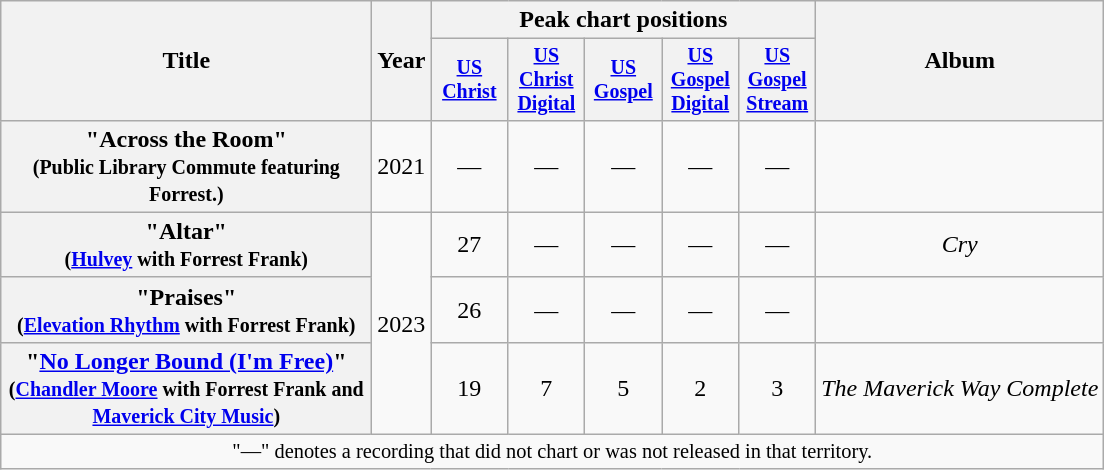<table class="wikitable plainrowheaders" style="text-align:center;">
<tr>
<th scope="col" rowspan="2" style="width:15em;">Title</th>
<th rowspan="2">Year</th>
<th colspan="5" scope="col">Peak chart positions</th>
<th rowspan="2">Album</th>
</tr>
<tr style="font-size:smaller;">
<th scope="col" width="45"><a href='#'>US<br>Christ</a><br></th>
<th scope="col" width="45"><a href='#'>US<br>Christ<br>Digital</a><br></th>
<th scope="col" width="45"><a href='#'>US<br>Gospel</a><br></th>
<th scope="col" width="45"><a href='#'>US<br>Gospel<br>Digital</a><br></th>
<th scope="col" width="45"><a href='#'>US<br>Gospel<br>Stream</a><br></th>
</tr>
<tr>
<th scope="row">"Across the Room"<br><small>(Public Library Commute featuring Forrest.)</small></th>
<td>2021</td>
<td>—</td>
<td>—</td>
<td>—</td>
<td>—</td>
<td>—</td>
<td></td>
</tr>
<tr>
<th scope="row">"Altar"<br><small>(<a href='#'>Hulvey</a> with Forrest Frank)</small></th>
<td rowspan="3">2023</td>
<td>27</td>
<td>—</td>
<td>—</td>
<td>—</td>
<td>—</td>
<td><em>Cry</em></td>
</tr>
<tr>
<th scope="row">"Praises"<br><small>(<a href='#'>Elevation Rhythm</a> with Forrest Frank)</small></th>
<td>26</td>
<td>—</td>
<td>—</td>
<td>—</td>
<td>—</td>
<td></td>
</tr>
<tr>
<th scope="row">"<a href='#'>No Longer Bound (I'm Free)</a>"<br><small>(<a href='#'>Chandler Moore</a> with Forrest Frank and <a href='#'>Maverick City Music</a>)</small></th>
<td>19</td>
<td>7</td>
<td>5</td>
<td>2</td>
<td>3</td>
<td><em>The Maverick Way Complete</em></td>
</tr>
<tr>
<td colspan="13" style="font-size:85%">"—" denotes a recording that did not chart or was not released in that territory.</td>
</tr>
</table>
